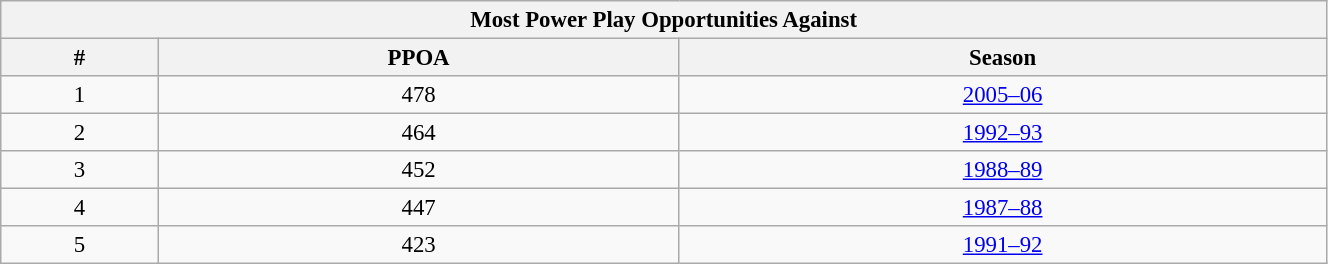<table class="wikitable" style="text-align: center; font-size: 95%" width="70%">
<tr>
<th colspan="3">Most Power Play Opportunities Against</th>
</tr>
<tr>
<th>#</th>
<th>PPOA</th>
<th>Season</th>
</tr>
<tr>
<td>1</td>
<td>478</td>
<td><a href='#'>2005–06</a></td>
</tr>
<tr>
<td>2</td>
<td>464</td>
<td><a href='#'>1992–93</a></td>
</tr>
<tr>
<td>3</td>
<td>452</td>
<td><a href='#'>1988–89</a></td>
</tr>
<tr>
<td>4</td>
<td>447</td>
<td><a href='#'>1987–88</a></td>
</tr>
<tr>
<td>5</td>
<td>423</td>
<td><a href='#'>1991–92</a></td>
</tr>
</table>
